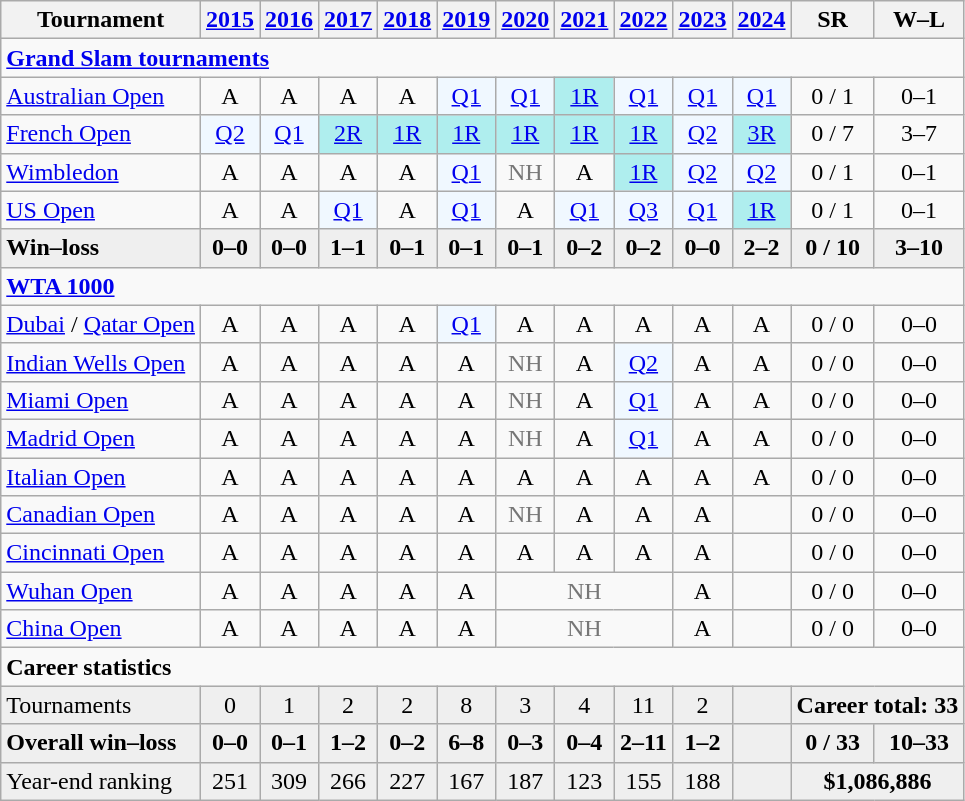<table class="wikitable" style=text-align:center>
<tr>
<th>Tournament</th>
<th><a href='#'>2015</a></th>
<th><a href='#'>2016</a></th>
<th><a href='#'>2017</a></th>
<th><a href='#'>2018</a></th>
<th><a href='#'>2019</a></th>
<th><a href='#'>2020</a></th>
<th><a href='#'>2021</a></th>
<th><a href='#'>2022</a></th>
<th><a href='#'>2023</a></th>
<th><a href='#'>2024</a></th>
<th>SR</th>
<th>W–L</th>
</tr>
<tr>
<td colspan="14" align="left"><strong><a href='#'>Grand Slam tournaments</a></strong></td>
</tr>
<tr>
<td align=left><a href='#'>Australian Open</a></td>
<td>A</td>
<td>A</td>
<td>A</td>
<td>A</td>
<td bgcolor=f0f8ff><a href='#'>Q1</a></td>
<td bgcolor=f0f8ff><a href='#'>Q1</a></td>
<td bgcolor=afeeee><a href='#'>1R</a></td>
<td bgcolor=f0f8ff><a href='#'>Q1</a></td>
<td bgcolor=f0f8ff><a href='#'>Q1</a></td>
<td bgcolor=f0f8ff><a href='#'>Q1</a></td>
<td>0 / 1</td>
<td>0–1</td>
</tr>
<tr>
<td align=left><a href='#'>French Open</a></td>
<td bgcolor=f0f8ff><a href='#'>Q2</a></td>
<td bgcolor=f0f8ff><a href='#'>Q1</a></td>
<td bgcolor=afeeee><a href='#'>2R</a></td>
<td bgcolor=afeeee><a href='#'>1R</a></td>
<td bgcolor=afeeee><a href='#'>1R</a></td>
<td bgcolor=afeeee><a href='#'>1R</a></td>
<td bgcolor=afeeee><a href='#'>1R</a></td>
<td bgcolor=afeeee><a href='#'>1R</a></td>
<td bgcolor=f0f8ff><a href='#'>Q2</a></td>
<td bgcolor=afeeee><a href='#'>3R</a></td>
<td>0 / 7</td>
<td>3–7</td>
</tr>
<tr>
<td align=left><a href='#'>Wimbledon</a></td>
<td>A</td>
<td>A</td>
<td>A</td>
<td>A</td>
<td bgcolor=f0f8ff><a href='#'>Q1</a></td>
<td style=color:#767676>NH</td>
<td>A</td>
<td bgcolor=afeeee><a href='#'>1R</a></td>
<td bgcolor=f0f8ff><a href='#'>Q2</a></td>
<td bgcolor=f0f8ff><a href='#'>Q2</a></td>
<td>0 / 1</td>
<td>0–1</td>
</tr>
<tr>
<td align=left><a href='#'>US Open</a></td>
<td>A</td>
<td>A</td>
<td bgcolor=f0f8ff><a href='#'>Q1</a></td>
<td>A</td>
<td bgcolor=f0f8ff><a href='#'>Q1</a></td>
<td>A</td>
<td bgcolor=f0f8ff><a href='#'>Q1</a></td>
<td bgcolor=f0f8ff><a href='#'>Q3</a></td>
<td bgcolor=f0f8ff><a href='#'>Q1</a></td>
<td bgcolor=afeeee><a href='#'>1R</a></td>
<td>0 / 1</td>
<td>0–1</td>
</tr>
<tr style=background:#efefef;font-weight:bold>
<td align=left>Win–loss</td>
<td>0–0</td>
<td>0–0</td>
<td>1–1</td>
<td>0–1</td>
<td>0–1</td>
<td>0–1</td>
<td>0–2</td>
<td>0–2</td>
<td>0–0</td>
<td>2–2</td>
<td>0 / 10</td>
<td>3–10</td>
</tr>
<tr>
<td colspan="14" align="left"><strong><a href='#'>WTA 1000</a></strong></td>
</tr>
<tr>
<td align="left"><a href='#'>Dubai</a> / <a href='#'>Qatar Open</a></td>
<td>A</td>
<td>A</td>
<td>A</td>
<td>A</td>
<td bgcolor=f0f8ff><a href='#'>Q1</a></td>
<td>A</td>
<td>A</td>
<td>A</td>
<td>A</td>
<td>A</td>
<td>0 / 0</td>
<td>0–0</td>
</tr>
<tr>
<td align="left"><a href='#'>Indian Wells Open</a></td>
<td>A</td>
<td>A</td>
<td>A</td>
<td>A</td>
<td>A</td>
<td style=color:#767676>NH</td>
<td>A</td>
<td bgcolor=f0f8ff><a href='#'>Q2</a></td>
<td>A</td>
<td>A</td>
<td>0 / 0</td>
<td>0–0</td>
</tr>
<tr>
<td align="left"><a href='#'>Miami Open</a></td>
<td>A</td>
<td>A</td>
<td>A</td>
<td>A</td>
<td>A</td>
<td style=color:#767676>NH</td>
<td>A</td>
<td bgcolor=f0f8ff><a href='#'>Q1</a></td>
<td>A</td>
<td>A</td>
<td>0 / 0</td>
<td>0–0</td>
</tr>
<tr>
<td align="left"><a href='#'>Madrid Open</a></td>
<td>A</td>
<td>A</td>
<td>A</td>
<td>A</td>
<td>A</td>
<td style=color:#767676>NH</td>
<td>A</td>
<td bgcolor=f0f8ff><a href='#'>Q1</a></td>
<td>A</td>
<td>A</td>
<td>0 / 0</td>
<td>0–0</td>
</tr>
<tr>
<td align="left"><a href='#'>Italian Open</a></td>
<td>A</td>
<td>A</td>
<td>A</td>
<td>A</td>
<td>A</td>
<td>A</td>
<td>A</td>
<td>A</td>
<td>A</td>
<td>A</td>
<td>0 / 0</td>
<td>0–0</td>
</tr>
<tr>
<td align="left"><a href='#'>Canadian Open</a></td>
<td>A</td>
<td>A</td>
<td>A</td>
<td>A</td>
<td>A</td>
<td style=color:#767676>NH</td>
<td>A</td>
<td>A</td>
<td>A</td>
<td></td>
<td>0 / 0</td>
<td>0–0</td>
</tr>
<tr>
<td align="left"><a href='#'>Cincinnati Open</a></td>
<td>A</td>
<td>A</td>
<td>A</td>
<td>A</td>
<td>A</td>
<td>A</td>
<td>A</td>
<td>A</td>
<td>A</td>
<td></td>
<td>0 / 0</td>
<td>0–0</td>
</tr>
<tr>
<td align="left"><a href='#'>Wuhan Open</a></td>
<td>A</td>
<td>A</td>
<td>A</td>
<td>A</td>
<td>A</td>
<td colspan="3" style="color:#767676">NH</td>
<td>A</td>
<td></td>
<td>0 / 0</td>
<td>0–0</td>
</tr>
<tr>
<td align="left"><a href='#'>China Open</a></td>
<td>A</td>
<td>A</td>
<td>A</td>
<td>A</td>
<td>A</td>
<td colspan="3" style="color:#767676">NH</td>
<td>A</td>
<td></td>
<td>0 / 0</td>
<td>0–0</td>
</tr>
<tr>
<td colspan="14" align="left"><strong>Career statistics</strong></td>
</tr>
<tr bgcolor=efefef>
<td align=left>Tournaments</td>
<td>0</td>
<td>1</td>
<td>2</td>
<td>2</td>
<td>8</td>
<td>3</td>
<td>4</td>
<td>11</td>
<td>2</td>
<td></td>
<td colspan="3"><strong>Career total: 33</strong></td>
</tr>
<tr style=background:#efefef;font-weight:bold>
<td align=left>Overall win–loss</td>
<td>0–0</td>
<td>0–1</td>
<td>1–2</td>
<td>0–2</td>
<td>6–8</td>
<td>0–3</td>
<td>0–4</td>
<td>2–11</td>
<td>1–2</td>
<td></td>
<td>0 / 33</td>
<td>10–33</td>
</tr>
<tr bgcolor=efefef>
<td align=left>Year-end ranking</td>
<td>251</td>
<td>309</td>
<td>266</td>
<td>227</td>
<td>167</td>
<td>187</td>
<td>123</td>
<td>155</td>
<td>188</td>
<td></td>
<td colspan="3"><strong>$1,086,886</strong></td>
</tr>
</table>
